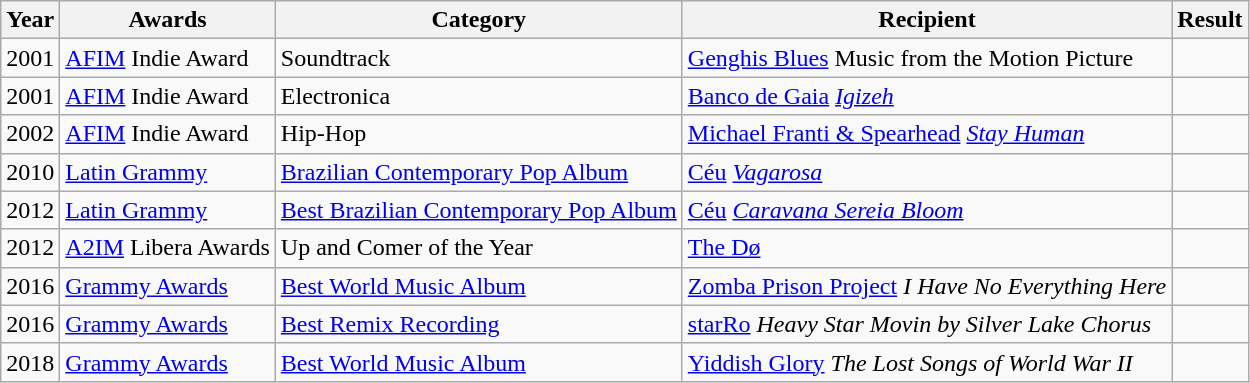<table class="wikitable sortable">
<tr>
<th>Year</th>
<th>Awards</th>
<th>Category</th>
<th>Recipient</th>
<th>Result</th>
</tr>
<tr>
<td>2001</td>
<td><a href='#'>AFIM</a> Indie Award</td>
<td>Soundtrack</td>
<td><a href='#'>Genghis Blues</a> Music from the Motion Picture</td>
<td></td>
</tr>
<tr>
<td>2001</td>
<td><a href='#'>AFIM</a> Indie Award</td>
<td>Electronica</td>
<td><a href='#'>Banco de Gaia</a> <em><a href='#'>Igizeh</a></em></td>
<td></td>
</tr>
<tr>
<td>2002</td>
<td><a href='#'>AFIM</a> Indie Award</td>
<td>Hip-Hop</td>
<td><a href='#'>Michael Franti & Spearhead</a> <em><a href='#'>Stay Human</a></em></td>
<td></td>
</tr>
<tr>
<td>2010</td>
<td><a href='#'>Latin Grammy</a></td>
<td><a href='#'>Brazilian Contemporary Pop Album</a></td>
<td><a href='#'>Céu</a> <em><a href='#'>Vagarosa</a></em></td>
<td></td>
</tr>
<tr>
<td>2012</td>
<td><a href='#'>Latin Grammy</a></td>
<td><a href='#'>Best Brazilian Contemporary Pop Album</a></td>
<td><a href='#'>Céu</a> <em><a href='#'>Caravana Sereia Bloom</a></em></td>
<td></td>
</tr>
<tr>
<td>2012</td>
<td><a href='#'>A2IM</a> Libera Awards</td>
<td>Up and Comer of the Year</td>
<td><a href='#'>The Dø</a></td>
<td></td>
</tr>
<tr>
<td>2016</td>
<td><a href='#'>Grammy Awards</a></td>
<td><a href='#'>Best World Music Album</a></td>
<td><a href='#'>Zomba Prison Project</a> <em>I Have No Everything Here</em></td>
<td></td>
</tr>
<tr>
<td>2016</td>
<td><a href='#'>Grammy Awards</a></td>
<td><a href='#'>Best Remix Recording</a></td>
<td><a href='#'>starRo</a> <em>Heavy Star Movin by Silver Lake Chorus</em></td>
<td></td>
</tr>
<tr>
<td>2018</td>
<td><a href='#'>Grammy Awards</a></td>
<td><a href='#'>Best World Music Album</a></td>
<td><a href='#'>Yiddish Glory</a> <em>The Lost Songs of World War II</em></td>
<td></td>
</tr>
</table>
